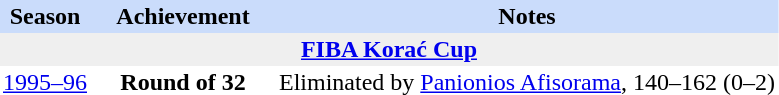<table class="toccolours" border="0" cellpadding="2" cellspacing="0" align="left" style="margin:0.5em;">
<tr bgcolor=#CADCFB>
<th>Season</th>
<th style="width:120px;">Achievement</th>
<th>Notes</th>
</tr>
<tr>
<th colspan="4" bgcolor=#EFEFEF><a href='#'>FIBA Korać Cup</a></th>
</tr>
<tr>
<td align="center"><a href='#'>1995–96</a></td>
<td align="center"><strong>Round of 32</strong></td>
<td align="left">Eliminated by <a href='#'>Panionios Afisorama</a>, 140–162 (0–2)</td>
</tr>
<tr>
</tr>
</table>
